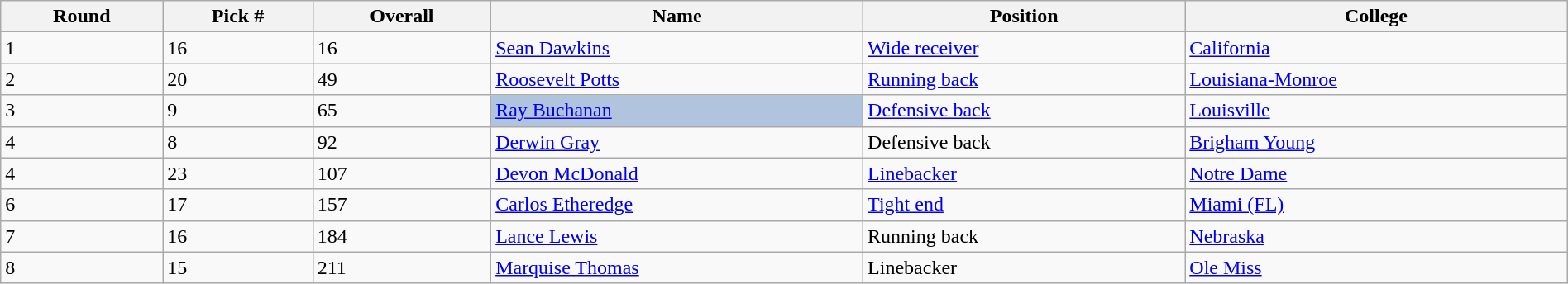<table class="wikitable sortable sortable" style="width: 100%">
<tr>
<th>Round</th>
<th>Pick #</th>
<th>Overall</th>
<th>Name</th>
<th>Position</th>
<th>College</th>
</tr>
<tr>
<td>1</td>
<td>16</td>
<td>16</td>
<td><a href='#'>Sean Dawkins</a></td>
<td><a href='#'>Wide receiver</a></td>
<td><a href='#'>California</a></td>
</tr>
<tr>
<td>2</td>
<td>20</td>
<td>49</td>
<td><a href='#'>Roosevelt Potts</a></td>
<td><a href='#'>Running back</a></td>
<td><a href='#'>Louisiana-Monroe</a></td>
</tr>
<tr>
<td>3</td>
<td>9</td>
<td>65</td>
<td bgcolor=lightsteelblue><a href='#'>Ray Buchanan</a></td>
<td><a href='#'>Defensive back</a></td>
<td><a href='#'>Louisville</a></td>
</tr>
<tr>
<td>4</td>
<td>8</td>
<td>92</td>
<td><a href='#'>Derwin Gray</a></td>
<td>Defensive back</td>
<td><a href='#'>Brigham Young</a></td>
</tr>
<tr>
<td>4</td>
<td>23</td>
<td>107</td>
<td><a href='#'>Devon McDonald</a></td>
<td><a href='#'>Linebacker</a></td>
<td><a href='#'>Notre Dame</a></td>
</tr>
<tr>
<td>6</td>
<td>17</td>
<td>157</td>
<td><a href='#'>Carlos Etheredge</a></td>
<td><a href='#'>Tight end</a></td>
<td><a href='#'>Miami (FL)</a></td>
</tr>
<tr>
<td>7</td>
<td>16</td>
<td>184</td>
<td><a href='#'>Lance Lewis</a></td>
<td>Running back</td>
<td><a href='#'>Nebraska</a></td>
</tr>
<tr>
<td>8</td>
<td>15</td>
<td>211</td>
<td><a href='#'>Marquise Thomas</a></td>
<td>Linebacker</td>
<td><a href='#'>Ole Miss</a></td>
</tr>
</table>
